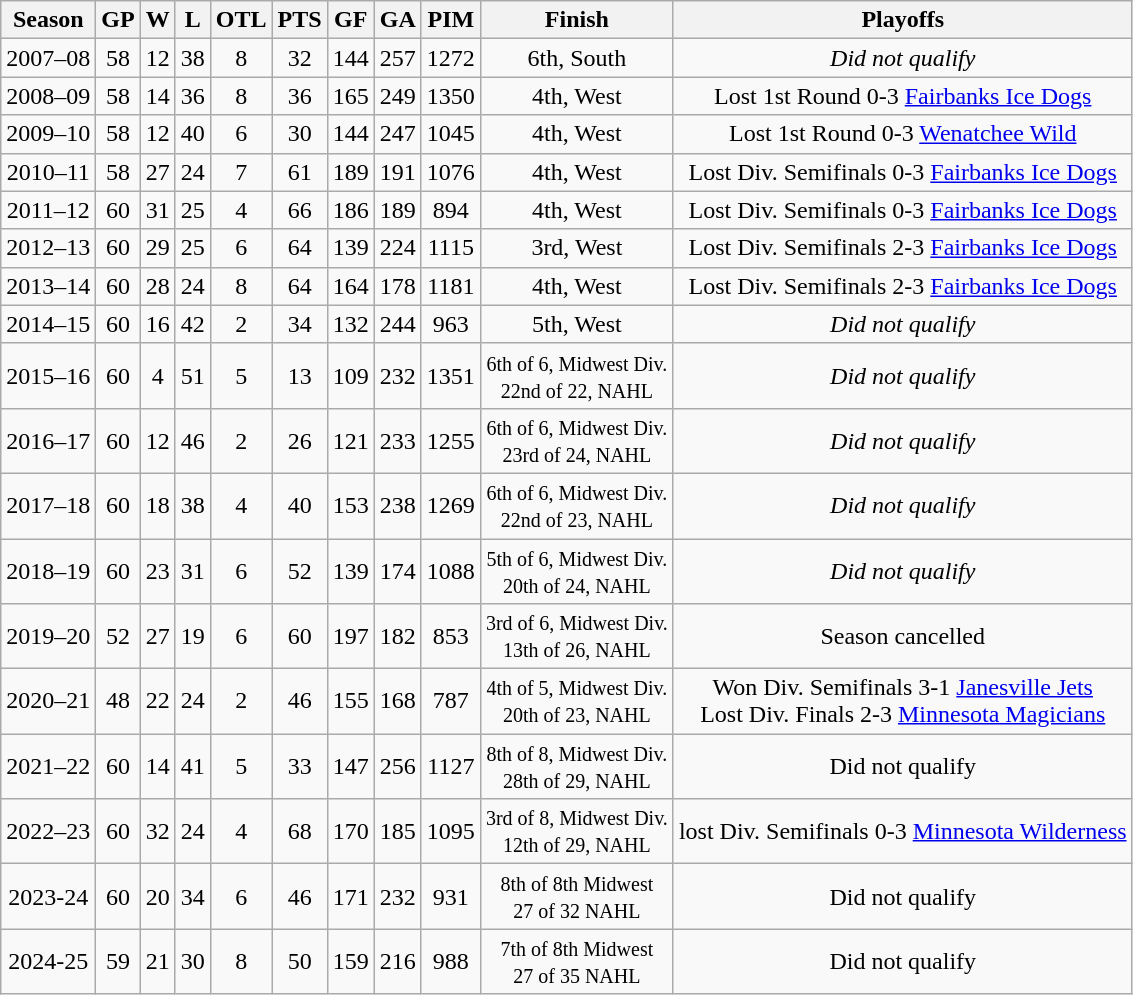<table class="wikitable" style="text-align:center">
<tr>
<th>Season</th>
<th>GP</th>
<th>W</th>
<th>L</th>
<th>OTL</th>
<th>PTS</th>
<th>GF</th>
<th>GA</th>
<th>PIM</th>
<th>Finish</th>
<th>Playoffs</th>
</tr>
<tr>
<td>2007–08</td>
<td>58</td>
<td>12</td>
<td>38</td>
<td>8</td>
<td>32</td>
<td>144</td>
<td>257</td>
<td>1272</td>
<td>6th, South</td>
<td><em>Did not qualify</em></td>
</tr>
<tr>
<td>2008–09</td>
<td>58</td>
<td>14</td>
<td>36</td>
<td>8</td>
<td>36</td>
<td>165</td>
<td>249</td>
<td>1350</td>
<td>4th, West</td>
<td>Lost 1st Round 0-3 <a href='#'>Fairbanks Ice Dogs</a></td>
</tr>
<tr>
<td>2009–10</td>
<td>58</td>
<td>12</td>
<td>40</td>
<td>6</td>
<td>30</td>
<td>144</td>
<td>247</td>
<td>1045</td>
<td>4th, West</td>
<td>Lost 1st Round 0-3 <a href='#'>Wenatchee Wild</a></td>
</tr>
<tr>
<td>2010–11</td>
<td>58</td>
<td>27</td>
<td>24</td>
<td>7</td>
<td>61</td>
<td>189</td>
<td>191</td>
<td>1076</td>
<td>4th, West</td>
<td>Lost Div. Semifinals 0-3 <a href='#'>Fairbanks Ice Dogs</a></td>
</tr>
<tr>
<td>2011–12</td>
<td>60</td>
<td>31</td>
<td>25</td>
<td>4</td>
<td>66</td>
<td>186</td>
<td>189</td>
<td>894</td>
<td>4th, West</td>
<td>Lost Div. Semifinals 0-3 <a href='#'>Fairbanks Ice Dogs</a></td>
</tr>
<tr>
<td>2012–13</td>
<td>60</td>
<td>29</td>
<td>25</td>
<td>6</td>
<td>64</td>
<td>139</td>
<td>224</td>
<td>1115</td>
<td>3rd, West</td>
<td>Lost Div. Semifinals 2-3 <a href='#'>Fairbanks Ice Dogs</a></td>
</tr>
<tr>
<td>2013–14</td>
<td>60</td>
<td>28</td>
<td>24</td>
<td>8</td>
<td>64</td>
<td>164</td>
<td>178</td>
<td>1181</td>
<td>4th, West</td>
<td>Lost Div. Semifinals 2-3 <a href='#'>Fairbanks Ice Dogs</a></td>
</tr>
<tr>
<td>2014–15</td>
<td>60</td>
<td>16</td>
<td>42</td>
<td>2</td>
<td>34</td>
<td>132</td>
<td>244</td>
<td>963</td>
<td>5th, West</td>
<td><em>Did not qualify</em></td>
</tr>
<tr>
<td>2015–16</td>
<td>60</td>
<td>4</td>
<td>51</td>
<td>5</td>
<td>13</td>
<td>109</td>
<td>232</td>
<td>1351</td>
<td><small>6th of 6, Midwest Div.<br>22nd of 22, NAHL</small></td>
<td><em>Did not qualify</em></td>
</tr>
<tr>
<td>2016–17</td>
<td>60</td>
<td>12</td>
<td>46</td>
<td>2</td>
<td>26</td>
<td>121</td>
<td>233</td>
<td>1255</td>
<td><small>6th of 6, Midwest Div.<br>23rd of 24, NAHL</small></td>
<td><em>Did not qualify</em></td>
</tr>
<tr>
<td>2017–18</td>
<td>60</td>
<td>18</td>
<td>38</td>
<td>4</td>
<td>40</td>
<td>153</td>
<td>238</td>
<td>1269</td>
<td><small>6th of 6, Midwest Div.<br>22nd of 23, NAHL</small></td>
<td><em>Did not qualify</em></td>
</tr>
<tr>
<td>2018–19</td>
<td>60</td>
<td>23</td>
<td>31</td>
<td>6</td>
<td>52</td>
<td>139</td>
<td>174</td>
<td>1088</td>
<td><small>5th of 6, Midwest Div.<br>20th of 24, NAHL</small></td>
<td><em>Did not qualify</em></td>
</tr>
<tr>
<td>2019–20</td>
<td>52</td>
<td>27</td>
<td>19</td>
<td>6</td>
<td>60</td>
<td>197</td>
<td>182</td>
<td>853</td>
<td><small>3rd of 6, Midwest Div.<br>13th of 26, NAHL</small></td>
<td>Season cancelled</td>
</tr>
<tr>
<td>2020–21</td>
<td>48</td>
<td>22</td>
<td>24</td>
<td>2</td>
<td>46</td>
<td>155</td>
<td>168</td>
<td>787</td>
<td><small>4th of 5, Midwest Div.<br>20th of 23, NAHL</small></td>
<td>Won Div. Semifinals 3-1 <a href='#'>Janesville Jets</a><br>Lost Div. Finals 2-3 <a href='#'>Minnesota Magicians</a></td>
</tr>
<tr>
<td>2021–22</td>
<td>60</td>
<td>14</td>
<td>41</td>
<td>5</td>
<td>33</td>
<td>147</td>
<td>256</td>
<td>1127</td>
<td><small>8th of 8, Midwest Div.<br>28th of 29, NAHL</small></td>
<td>Did not qualify</td>
</tr>
<tr>
<td>2022–23</td>
<td>60</td>
<td>32</td>
<td>24</td>
<td>4</td>
<td>68</td>
<td>170</td>
<td>185</td>
<td>1095</td>
<td><small>3rd of 8, Midwest Div.<br>12th of 29, NAHL</small></td>
<td>lost Div. Semifinals 0-3 <a href='#'>Minnesota Wilderness</a></td>
</tr>
<tr>
<td>2023-24</td>
<td>60</td>
<td>20</td>
<td>34</td>
<td>6</td>
<td>46</td>
<td>171</td>
<td>232</td>
<td>931</td>
<td><small>8th of 8th Midwest<br> 27 of 32 NAHL</small></td>
<td>Did not qualify</td>
</tr>
<tr>
<td>2024-25</td>
<td>59</td>
<td>21</td>
<td>30</td>
<td>8</td>
<td>50</td>
<td>159</td>
<td>216</td>
<td>988</td>
<td><small>7th of 8th Midwest<br> 27 of 35 NAHL</small></td>
<td>Did not qualify</td>
</tr>
</table>
